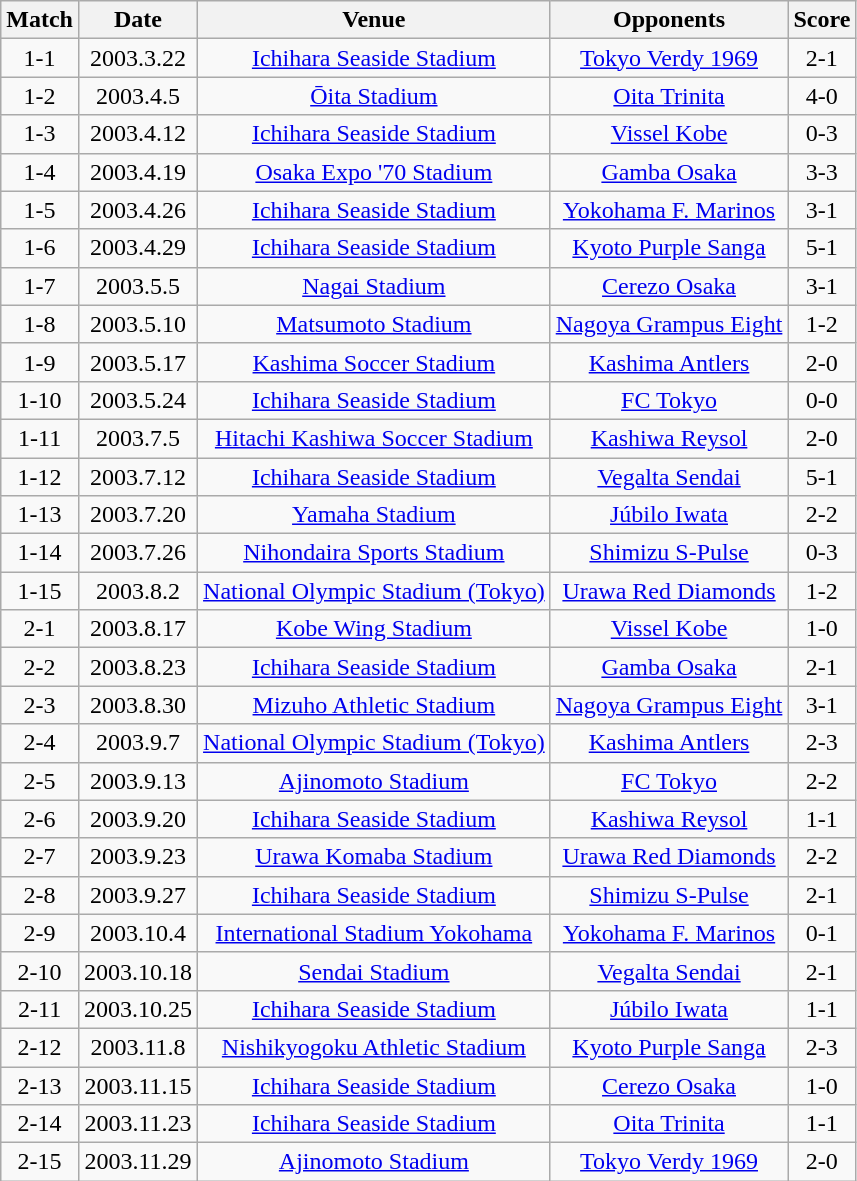<table class="wikitable" style="text-align:center;">
<tr>
<th>Match</th>
<th>Date</th>
<th>Venue</th>
<th>Opponents</th>
<th>Score</th>
</tr>
<tr>
<td>1-1</td>
<td>2003.3.22</td>
<td><a href='#'>Ichihara Seaside Stadium</a></td>
<td><a href='#'>Tokyo Verdy 1969</a></td>
<td>2-1</td>
</tr>
<tr>
<td>1-2</td>
<td>2003.4.5</td>
<td><a href='#'>Ōita Stadium</a></td>
<td><a href='#'>Oita Trinita</a></td>
<td>4-0</td>
</tr>
<tr>
<td>1-3</td>
<td>2003.4.12</td>
<td><a href='#'>Ichihara Seaside Stadium</a></td>
<td><a href='#'>Vissel Kobe</a></td>
<td>0-3</td>
</tr>
<tr>
<td>1-4</td>
<td>2003.4.19</td>
<td><a href='#'>Osaka Expo '70 Stadium</a></td>
<td><a href='#'>Gamba Osaka</a></td>
<td>3-3</td>
</tr>
<tr>
<td>1-5</td>
<td>2003.4.26</td>
<td><a href='#'>Ichihara Seaside Stadium</a></td>
<td><a href='#'>Yokohama F. Marinos</a></td>
<td>3-1</td>
</tr>
<tr>
<td>1-6</td>
<td>2003.4.29</td>
<td><a href='#'>Ichihara Seaside Stadium</a></td>
<td><a href='#'>Kyoto Purple Sanga</a></td>
<td>5-1</td>
</tr>
<tr>
<td>1-7</td>
<td>2003.5.5</td>
<td><a href='#'>Nagai Stadium</a></td>
<td><a href='#'>Cerezo Osaka</a></td>
<td>3-1</td>
</tr>
<tr>
<td>1-8</td>
<td>2003.5.10</td>
<td><a href='#'>Matsumoto Stadium</a></td>
<td><a href='#'>Nagoya Grampus Eight</a></td>
<td>1-2</td>
</tr>
<tr>
<td>1-9</td>
<td>2003.5.17</td>
<td><a href='#'>Kashima Soccer Stadium</a></td>
<td><a href='#'>Kashima Antlers</a></td>
<td>2-0</td>
</tr>
<tr>
<td>1-10</td>
<td>2003.5.24</td>
<td><a href='#'>Ichihara Seaside Stadium</a></td>
<td><a href='#'>FC Tokyo</a></td>
<td>0-0</td>
</tr>
<tr>
<td>1-11</td>
<td>2003.7.5</td>
<td><a href='#'>Hitachi Kashiwa Soccer Stadium</a></td>
<td><a href='#'>Kashiwa Reysol</a></td>
<td>2-0</td>
</tr>
<tr>
<td>1-12</td>
<td>2003.7.12</td>
<td><a href='#'>Ichihara Seaside Stadium</a></td>
<td><a href='#'>Vegalta Sendai</a></td>
<td>5-1</td>
</tr>
<tr>
<td>1-13</td>
<td>2003.7.20</td>
<td><a href='#'>Yamaha Stadium</a></td>
<td><a href='#'>Júbilo Iwata</a></td>
<td>2-2</td>
</tr>
<tr>
<td>1-14</td>
<td>2003.7.26</td>
<td><a href='#'>Nihondaira Sports Stadium</a></td>
<td><a href='#'>Shimizu S-Pulse</a></td>
<td>0-3</td>
</tr>
<tr>
<td>1-15</td>
<td>2003.8.2</td>
<td><a href='#'>National Olympic Stadium (Tokyo)</a></td>
<td><a href='#'>Urawa Red Diamonds</a></td>
<td>1-2</td>
</tr>
<tr>
<td>2-1</td>
<td>2003.8.17</td>
<td><a href='#'>Kobe Wing Stadium</a></td>
<td><a href='#'>Vissel Kobe</a></td>
<td>1-0</td>
</tr>
<tr>
<td>2-2</td>
<td>2003.8.23</td>
<td><a href='#'>Ichihara Seaside Stadium</a></td>
<td><a href='#'>Gamba Osaka</a></td>
<td>2-1</td>
</tr>
<tr>
<td>2-3</td>
<td>2003.8.30</td>
<td><a href='#'>Mizuho Athletic Stadium</a></td>
<td><a href='#'>Nagoya Grampus Eight</a></td>
<td>3-1</td>
</tr>
<tr>
<td>2-4</td>
<td>2003.9.7</td>
<td><a href='#'>National Olympic Stadium (Tokyo)</a></td>
<td><a href='#'>Kashima Antlers</a></td>
<td>2-3</td>
</tr>
<tr>
<td>2-5</td>
<td>2003.9.13</td>
<td><a href='#'>Ajinomoto Stadium</a></td>
<td><a href='#'>FC Tokyo</a></td>
<td>2-2</td>
</tr>
<tr>
<td>2-6</td>
<td>2003.9.20</td>
<td><a href='#'>Ichihara Seaside Stadium</a></td>
<td><a href='#'>Kashiwa Reysol</a></td>
<td>1-1</td>
</tr>
<tr>
<td>2-7</td>
<td>2003.9.23</td>
<td><a href='#'>Urawa Komaba Stadium</a></td>
<td><a href='#'>Urawa Red Diamonds</a></td>
<td>2-2</td>
</tr>
<tr>
<td>2-8</td>
<td>2003.9.27</td>
<td><a href='#'>Ichihara Seaside Stadium</a></td>
<td><a href='#'>Shimizu S-Pulse</a></td>
<td>2-1</td>
</tr>
<tr>
<td>2-9</td>
<td>2003.10.4</td>
<td><a href='#'>International Stadium Yokohama</a></td>
<td><a href='#'>Yokohama F. Marinos</a></td>
<td>0-1</td>
</tr>
<tr>
<td>2-10</td>
<td>2003.10.18</td>
<td><a href='#'>Sendai Stadium</a></td>
<td><a href='#'>Vegalta Sendai</a></td>
<td>2-1</td>
</tr>
<tr>
<td>2-11</td>
<td>2003.10.25</td>
<td><a href='#'>Ichihara Seaside Stadium</a></td>
<td><a href='#'>Júbilo Iwata</a></td>
<td>1-1</td>
</tr>
<tr>
<td>2-12</td>
<td>2003.11.8</td>
<td><a href='#'>Nishikyogoku Athletic Stadium</a></td>
<td><a href='#'>Kyoto Purple Sanga</a></td>
<td>2-3</td>
</tr>
<tr>
<td>2-13</td>
<td>2003.11.15</td>
<td><a href='#'>Ichihara Seaside Stadium</a></td>
<td><a href='#'>Cerezo Osaka</a></td>
<td>1-0</td>
</tr>
<tr>
<td>2-14</td>
<td>2003.11.23</td>
<td><a href='#'>Ichihara Seaside Stadium</a></td>
<td><a href='#'>Oita Trinita</a></td>
<td>1-1</td>
</tr>
<tr>
<td>2-15</td>
<td>2003.11.29</td>
<td><a href='#'>Ajinomoto Stadium</a></td>
<td><a href='#'>Tokyo Verdy 1969</a></td>
<td>2-0</td>
</tr>
</table>
